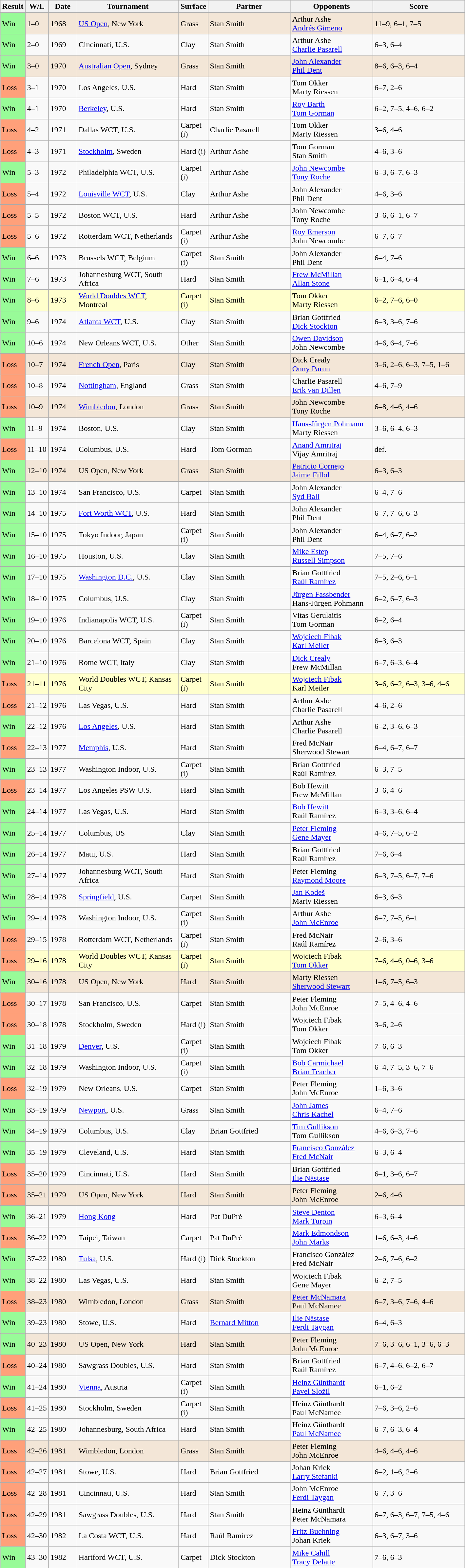<table class="sortable wikitable">
<tr>
<th style="width:40px">Result</th>
<th style="width:40px" class="unsortable">W/L</th>
<th style="width:50px">Date</th>
<th style="width:200px">Tournament</th>
<th style="width:50px">Surface</th>
<th style="width:160px">Partner</th>
<th style="width:160px">Opponents</th>
<th style="width:180px" class="unsortable">Score</th>
</tr>
<tr style="background:#f3e6d7;">
<td style="background:#98fb98;">Win</td>
<td>1–0</td>
<td>1968</td>
<td><a href='#'>US Open</a>, New York</td>
<td>Grass</td>
<td> Stan Smith</td>
<td> Arthur Ashe <br>  <a href='#'>Andrés Gimeno</a></td>
<td>11–9, 6–1, 7–5</td>
</tr>
<tr>
<td style="background:#98fb98;">Win</td>
<td>2–0</td>
<td>1969</td>
<td>Cincinnati, U.S.</td>
<td>Clay</td>
<td> Stan Smith</td>
<td> Arthur Ashe <br>  <a href='#'>Charlie Pasarell</a></td>
<td>6–3, 6–4</td>
</tr>
<tr style="background:#f3e6d7;">
<td style="background:#98fb98;">Win</td>
<td>3–0</td>
<td>1970</td>
<td><a href='#'>Australian Open</a>, Sydney</td>
<td>Grass</td>
<td> Stan Smith</td>
<td> <a href='#'>John Alexander</a> <br>  <a href='#'>Phil Dent</a></td>
<td>8–6, 6–3, 6–4</td>
</tr>
<tr>
<td style="background:#ffa07a;">Loss</td>
<td>3–1</td>
<td>1970</td>
<td>Los Angeles, U.S.</td>
<td>Hard</td>
<td> Stan Smith</td>
<td> Tom Okker <br>  Marty Riessen</td>
<td>6–7, 2–6</td>
</tr>
<tr>
<td style="background:#98fb98;">Win</td>
<td>4–1</td>
<td>1970</td>
<td><a href='#'>Berkeley</a>, U.S.</td>
<td>Hard</td>
<td> Stan Smith</td>
<td> <a href='#'>Roy Barth</a> <br>  <a href='#'>Tom Gorman</a></td>
<td>6–2, 7–5, 4–6, 6–2</td>
</tr>
<tr>
<td style="background:#ffa07a;">Loss</td>
<td>4–2</td>
<td>1971</td>
<td>Dallas WCT, U.S.</td>
<td>Carpet (i)</td>
<td> Charlie Pasarell</td>
<td> Tom Okker <br>  Marty Riessen</td>
<td>3–6, 4–6</td>
</tr>
<tr>
<td style="background:#ffa07a;">Loss</td>
<td>4–3</td>
<td>1971</td>
<td><a href='#'>Stockholm</a>, Sweden</td>
<td>Hard (i)</td>
<td> Arthur Ashe</td>
<td> Tom Gorman <br>  Stan Smith</td>
<td>4–6, 3–6</td>
</tr>
<tr>
<td style="background:#98fb98;">Win</td>
<td>5–3</td>
<td>1972</td>
<td>Philadelphia WCT, U.S.</td>
<td>Carpet (i)</td>
<td> Arthur Ashe</td>
<td> <a href='#'>John Newcombe</a> <br>  <a href='#'>Tony Roche</a></td>
<td>6–3, 6–7, 6–3</td>
</tr>
<tr>
<td style="background:#ffa07a;">Loss</td>
<td>5–4</td>
<td>1972</td>
<td><a href='#'>Louisville WCT</a>, U.S.</td>
<td>Clay</td>
<td> Arthur Ashe</td>
<td> John Alexander <br>  Phil Dent</td>
<td>4–6, 3–6</td>
</tr>
<tr>
<td style="background:#ffa07a;">Loss</td>
<td>5–5</td>
<td>1972</td>
<td>Boston WCT, U.S.</td>
<td>Hard</td>
<td> Arthur Ashe</td>
<td> John Newcombe <br>  Tony Roche</td>
<td>3–6, 6–1, 6–7</td>
</tr>
<tr>
<td style="background:#ffa07a;">Loss</td>
<td>5–6</td>
<td>1972</td>
<td>Rotterdam WCT, Netherlands</td>
<td>Carpet (i)</td>
<td> Arthur Ashe</td>
<td> <a href='#'>Roy Emerson</a> <br>  John Newcombe</td>
<td>6–7, 6–7</td>
</tr>
<tr>
<td style="background:#98fb98;">Win</td>
<td>6–6</td>
<td>1973</td>
<td>Brussels WCT, Belgium</td>
<td>Carpet (i)</td>
<td> Stan Smith</td>
<td> John Alexander <br>  Phil Dent</td>
<td>6–4, 7–6</td>
</tr>
<tr>
<td style="background:#98fb98;">Win</td>
<td>7–6</td>
<td>1973</td>
<td>Johannesburg WCT, South Africa</td>
<td>Hard</td>
<td> Stan Smith</td>
<td> <a href='#'>Frew McMillan</a> <br>  <a href='#'>Allan Stone</a></td>
<td>6–1, 6–4, 6–4</td>
</tr>
<tr style="background:#ffc;">
<td style="background:#98fb98;">Win</td>
<td>8–6</td>
<td>1973</td>
<td><a href='#'>World Doubles WCT</a>, Montreal</td>
<td>Carpet (i)</td>
<td> Stan Smith</td>
<td> Tom Okker <br>  Marty Riessen</td>
<td>6–2, 7–6, 6–0</td>
</tr>
<tr>
<td style="background:#98fb98;">Win</td>
<td>9–6</td>
<td>1974</td>
<td><a href='#'>Atlanta WCT</a>, U.S.</td>
<td>Clay</td>
<td> Stan Smith</td>
<td> Brian Gottfried <br>  <a href='#'>Dick Stockton</a></td>
<td>6–3, 3–6, 7–6</td>
</tr>
<tr>
<td style="background:#98fb98;">Win</td>
<td>10–6</td>
<td>1974</td>
<td>New Orleans WCT, U.S.</td>
<td>Other</td>
<td> Stan Smith</td>
<td> <a href='#'>Owen Davidson</a> <br>  John Newcombe</td>
<td>4–6, 6–4, 7–6</td>
</tr>
<tr style="background:#f3e6d7;">
<td style="background:#ffa07a;">Loss</td>
<td>10–7</td>
<td>1974</td>
<td><a href='#'>French Open</a>, Paris</td>
<td>Clay</td>
<td> Stan Smith</td>
<td> Dick Crealy <br>  <a href='#'>Onny Parun</a></td>
<td>3–6, 2–6, 6–3, 7–5, 1–6</td>
</tr>
<tr>
<td style="background:#ffa07a;">Loss</td>
<td>10–8</td>
<td>1974</td>
<td><a href='#'>Nottingham</a>, England</td>
<td>Grass</td>
<td> Stan Smith</td>
<td> Charlie Pasarell <br>  <a href='#'>Erik van Dillen</a></td>
<td>4–6, 7–9</td>
</tr>
<tr style="background:#f3e6d7;">
<td style="background:#ffa07a;">Loss</td>
<td>10–9</td>
<td>1974</td>
<td><a href='#'>Wimbledon</a>, London</td>
<td>Grass</td>
<td> Stan Smith</td>
<td> John Newcombe <br>  Tony Roche</td>
<td>6–8, 4–6, 4–6</td>
</tr>
<tr>
<td style="background:#98fb98;">Win</td>
<td>11–9</td>
<td>1974</td>
<td>Boston, U.S.</td>
<td>Clay</td>
<td> Stan Smith</td>
<td> <a href='#'>Hans-Jürgen Pohmann</a> <br>  Marty Riessen</td>
<td>3–6, 6–4, 6–3</td>
</tr>
<tr>
<td style="background:#ffa07a;">Loss</td>
<td>11–10</td>
<td>1974</td>
<td>Columbus, U.S.</td>
<td>Hard</td>
<td> Tom Gorman</td>
<td> <a href='#'>Anand Amritraj</a> <br>  Vijay Amritraj</td>
<td>def.</td>
</tr>
<tr style="background:#f3e6d7;">
<td style="background:#98fb98;">Win</td>
<td>12–10</td>
<td>1974</td>
<td>US Open, New York</td>
<td>Grass</td>
<td> Stan Smith</td>
<td> <a href='#'>Patricio Cornejo</a> <br>  <a href='#'>Jaime Fillol</a></td>
<td>6–3, 6–3</td>
</tr>
<tr>
<td style="background:#98fb98;">Win</td>
<td>13–10</td>
<td>1974</td>
<td>San Francisco, U.S.</td>
<td>Carpet</td>
<td> Stan Smith</td>
<td> John Alexander <br>  <a href='#'>Syd Ball</a></td>
<td>6–4, 7–6</td>
</tr>
<tr>
<td style="background:#98fb98;">Win</td>
<td>14–10</td>
<td>1975</td>
<td><a href='#'>Fort Worth WCT</a>, U.S.</td>
<td>Hard</td>
<td> Stan Smith</td>
<td> John Alexander <br>  Phil Dent</td>
<td>6–7, 7–6, 6–3</td>
</tr>
<tr>
<td style="background:#98fb98;">Win</td>
<td>15–10</td>
<td>1975</td>
<td>Tokyo Indoor, Japan</td>
<td>Carpet (i)</td>
<td> Stan Smith</td>
<td> John Alexander <br>  Phil Dent</td>
<td>6–4, 6–7, 6–2</td>
</tr>
<tr>
<td style="background:#98fb98;">Win</td>
<td>16–10</td>
<td>1975</td>
<td>Houston, U.S.</td>
<td>Clay</td>
<td> Stan Smith</td>
<td> <a href='#'>Mike Estep</a> <br>  <a href='#'>Russell Simpson</a></td>
<td>7–5, 7–6</td>
</tr>
<tr>
<td style="background:#98fb98;">Win</td>
<td>17–10</td>
<td>1975</td>
<td><a href='#'>Washington D.C.</a>, U.S.</td>
<td>Clay</td>
<td> Stan Smith</td>
<td> Brian Gottfried <br>  <a href='#'>Raúl Ramírez</a></td>
<td>7–5, 2–6, 6–1</td>
</tr>
<tr>
<td style="background:#98fb98;">Win</td>
<td>18–10</td>
<td>1975</td>
<td>Columbus, U.S.</td>
<td>Clay</td>
<td> Stan Smith</td>
<td> <a href='#'>Jürgen Fassbender</a> <br>  Hans-Jürgen Pohmann</td>
<td>6–2, 6–7, 6–3</td>
</tr>
<tr>
<td style="background:#98fb98;">Win</td>
<td>19–10</td>
<td>1976</td>
<td>Indianapolis WCT, U.S.</td>
<td>Carpet (i)</td>
<td> Stan Smith</td>
<td> Vitas Gerulaitis <br>  Tom Gorman</td>
<td>6–2, 6–4</td>
</tr>
<tr>
<td style="background:#98fb98;">Win</td>
<td>20–10</td>
<td>1976</td>
<td>Barcelona WCT, Spain</td>
<td>Clay</td>
<td> Stan Smith</td>
<td> <a href='#'>Wojciech Fibak</a> <br>  <a href='#'>Karl Meiler</a></td>
<td>6–3, 6–3</td>
</tr>
<tr>
<td style="background:#98fb98;">Win</td>
<td>21–10</td>
<td>1976</td>
<td>Rome WCT, Italy</td>
<td>Clay</td>
<td> Stan Smith</td>
<td> <a href='#'>Dick Crealy</a> <br>  Frew McMillan</td>
<td>6–7, 6–3, 6–4</td>
</tr>
<tr style="background:#ffc;">
<td style="background:#ffa07a;">Loss</td>
<td>21–11</td>
<td>1976</td>
<td>World Doubles WCT, Kansas City</td>
<td>Carpet (i)</td>
<td> Stan Smith</td>
<td> <a href='#'>Wojciech Fibak</a> <br>  Karl Meiler</td>
<td>3–6, 6–2, 6–3, 3–6, 4–6</td>
</tr>
<tr>
<td style="background:#ffa07a;">Loss</td>
<td>21–12</td>
<td>1976</td>
<td>Las Vegas, U.S.</td>
<td>Hard</td>
<td> Stan Smith</td>
<td> Arthur Ashe <br>  Charlie Pasarell</td>
<td>4–6, 2–6</td>
</tr>
<tr>
<td style="background:#98fb98;">Win</td>
<td>22–12</td>
<td>1976</td>
<td><a href='#'>Los Angeles</a>, U.S.</td>
<td>Hard</td>
<td> Stan Smith</td>
<td> Arthur Ashe <br>  Charlie Pasarell</td>
<td>6–2, 3–6, 6–3</td>
</tr>
<tr>
<td style="background:#ffa07a;">Loss</td>
<td>22–13</td>
<td>1977</td>
<td><a href='#'>Memphis</a>, U.S.</td>
<td>Hard</td>
<td> Stan Smith</td>
<td> Fred McNair <br>  Sherwood Stewart</td>
<td>6–4, 6–7, 6–7</td>
</tr>
<tr>
<td style="background:#98fb98;">Win</td>
<td>23–13</td>
<td>1977</td>
<td>Washington Indoor, U.S.</td>
<td>Carpet (i)</td>
<td> Stan Smith</td>
<td> Brian Gottfried <br>  Raúl Ramírez</td>
<td>6–3, 7–5</td>
</tr>
<tr>
<td style="background:#ffa07a;">Loss</td>
<td>23–14</td>
<td>1977</td>
<td>Los Angeles PSW U.S.</td>
<td>Hard</td>
<td> Stan Smith</td>
<td> Bob Hewitt <br>  Frew McMillan</td>
<td>3–6, 4–6</td>
</tr>
<tr>
<td style="background:#98fb98;">Win</td>
<td>24–14</td>
<td>1977</td>
<td>Las Vegas, U.S.</td>
<td>Hard</td>
<td> Stan Smith</td>
<td> <a href='#'>Bob Hewitt</a> <br>  Raúl Ramírez</td>
<td>6–3, 3–6, 6–4</td>
</tr>
<tr>
<td style="background:#98fb98;">Win</td>
<td>25–14</td>
<td>1977</td>
<td>Columbus, US</td>
<td>Clay</td>
<td> Stan Smith</td>
<td> <a href='#'>Peter Fleming</a> <br>  <a href='#'>Gene Mayer</a></td>
<td>4–6, 7–5, 6–2</td>
</tr>
<tr>
<td style="background:#98fb98;">Win</td>
<td>26–14</td>
<td>1977</td>
<td>Maui, U.S.</td>
<td>Hard</td>
<td> Stan Smith</td>
<td> Brian Gottfried <br>  Raúl Ramírez</td>
<td>7–6, 6–4</td>
</tr>
<tr>
<td style="background:#98fb98;">Win</td>
<td>27–14</td>
<td>1977</td>
<td>Johannesburg WCT, South Africa</td>
<td>Hard</td>
<td> Stan Smith</td>
<td> Peter Fleming <br>  <a href='#'>Raymond Moore</a></td>
<td>6–3, 7–5, 6–7, 7–6</td>
</tr>
<tr>
<td style="background:#98fb98;">Win</td>
<td>28–14</td>
<td>1978</td>
<td><a href='#'>Springfield</a>, U.S.</td>
<td>Carpet</td>
<td> Stan Smith</td>
<td> <a href='#'>Jan Kodeš</a> <br>  Marty Riessen</td>
<td>6–3, 6–3</td>
</tr>
<tr>
<td style="background:#98fb98;">Win</td>
<td>29–14</td>
<td>1978</td>
<td>Washington Indoor, U.S.</td>
<td>Carpet (i)</td>
<td> Stan Smith</td>
<td> Arthur Ashe <br>  <a href='#'>John McEnroe</a></td>
<td>6–7, 7–5, 6–1</td>
</tr>
<tr>
<td style="background:#ffa07a;">Loss</td>
<td>29–15</td>
<td>1978</td>
<td>Rotterdam WCT, Netherlands</td>
<td>Carpet (i)</td>
<td> Stan Smith</td>
<td> Fred McNair <br>  Raúl Ramírez</td>
<td>2–6, 3–6</td>
</tr>
<tr style="background:#ffc;">
<td style="background:#ffa07a;">Loss</td>
<td>29–16</td>
<td>1978</td>
<td>World Doubles WCT, Kansas City</td>
<td>Carpet (i)</td>
<td> Stan Smith</td>
<td> Wojciech Fibak <br>  <a href='#'>Tom Okker</a></td>
<td>7–6, 4–6, 0–6, 3–6</td>
</tr>
<tr style="background:#f3e6d7;">
<td style="background:#98fb98;">Win</td>
<td>30–16</td>
<td>1978</td>
<td>US Open, New York</td>
<td>Hard</td>
<td> Stan Smith</td>
<td> Marty Riessen <br>  <a href='#'>Sherwood Stewart</a></td>
<td>1–6, 7–5, 6–3</td>
</tr>
<tr>
<td style="background:#ffa07a;">Loss</td>
<td>30–17</td>
<td>1978</td>
<td>San Francisco, U.S.</td>
<td>Carpet</td>
<td> Stan Smith</td>
<td> Peter Fleming <br>  John McEnroe</td>
<td>7–5, 4–6, 4–6</td>
</tr>
<tr>
<td style="background:#ffa07a;">Loss</td>
<td>30–18</td>
<td>1978</td>
<td>Stockholm, Sweden</td>
<td>Hard (i)</td>
<td> Stan Smith</td>
<td> Wojciech Fibak <br>  Tom Okker</td>
<td>3–6, 2–6</td>
</tr>
<tr>
<td style="background:#98fb98;">Win</td>
<td>31–18</td>
<td>1979</td>
<td><a href='#'>Denver</a>, U.S.</td>
<td>Carpet (i)</td>
<td> Stan Smith</td>
<td> Wojciech Fibak <br>  Tom Okker</td>
<td>7–6, 6–3</td>
</tr>
<tr>
<td style="background:#98fb98;">Win</td>
<td>32–18</td>
<td>1979</td>
<td>Washington Indoor, U.S.</td>
<td>Carpet (i)</td>
<td> Stan Smith</td>
<td> <a href='#'>Bob Carmichael</a> <br>  <a href='#'>Brian Teacher</a></td>
<td>6–4, 7–5, 3–6, 7–6</td>
</tr>
<tr>
<td style="background:#ffa07a;">Loss</td>
<td>32–19</td>
<td>1979</td>
<td>New Orleans, U.S.</td>
<td>Carpet</td>
<td> Stan Smith</td>
<td> Peter Fleming <br>  John McEnroe</td>
<td>1–6, 3–6</td>
</tr>
<tr>
<td style="background:#98fb98;">Win</td>
<td>33–19</td>
<td>1979</td>
<td><a href='#'>Newport</a>, U.S.</td>
<td>Grass</td>
<td> Stan Smith</td>
<td> <a href='#'>John James</a> <br>  <a href='#'>Chris Kachel</a></td>
<td>6–4, 7–6</td>
</tr>
<tr>
<td style="background:#98fb98;">Win</td>
<td>34–19</td>
<td>1979</td>
<td>Columbus, U.S.</td>
<td>Clay</td>
<td> Brian Gottfried</td>
<td> <a href='#'>Tim Gullikson</a> <br>  Tom Gullikson</td>
<td>4–6, 6–3, 7–6</td>
</tr>
<tr>
<td style="background:#98fb98;">Win</td>
<td>35–19</td>
<td>1979</td>
<td>Cleveland, U.S.</td>
<td>Hard</td>
<td> Stan Smith</td>
<td> <a href='#'>Francisco González</a> <br>  <a href='#'>Fred McNair</a></td>
<td>6–3, 6–4</td>
</tr>
<tr>
<td style="background:#ffa07a;">Loss</td>
<td>35–20</td>
<td>1979</td>
<td>Cincinnati, U.S.</td>
<td>Hard</td>
<td> Stan Smith</td>
<td> Brian Gottfried <br>  <a href='#'>Ilie Năstase</a></td>
<td>6–1, 3–6, 6–7</td>
</tr>
<tr style="background:#f3e6d7;">
<td style="background:#ffa07a;">Loss</td>
<td>35–21</td>
<td>1979</td>
<td>US Open, New York</td>
<td>Hard</td>
<td> Stan Smith</td>
<td> Peter Fleming <br>  John McEnroe</td>
<td>2–6, 4–6</td>
</tr>
<tr>
<td style="background:#98fb98;">Win</td>
<td>36–21</td>
<td>1979</td>
<td><a href='#'>Hong Kong</a></td>
<td>Hard</td>
<td> Pat DuPré</td>
<td> <a href='#'>Steve Denton</a> <br>  <a href='#'>Mark Turpin</a></td>
<td>6–3, 6–4</td>
</tr>
<tr>
<td style="background:#ffa07a;">Loss</td>
<td>36–22</td>
<td>1979</td>
<td>Taipei, Taiwan</td>
<td>Carpet</td>
<td> Pat DuPré</td>
<td> <a href='#'>Mark Edmondson</a> <br>  <a href='#'>John Marks</a></td>
<td>1–6, 6–3, 4–6</td>
</tr>
<tr>
<td style="background:#98fb98;">Win</td>
<td>37–22</td>
<td>1980</td>
<td><a href='#'>Tulsa</a>, U.S.</td>
<td>Hard (i)</td>
<td> Dick Stockton</td>
<td> Francisco González <br>  Fred McNair</td>
<td>2–6, 7–6, 6–2</td>
</tr>
<tr>
<td style="background:#98fb98;">Win</td>
<td>38–22</td>
<td>1980</td>
<td>Las Vegas, U.S.</td>
<td>Hard</td>
<td> Stan Smith</td>
<td> Wojciech Fibak <br>  Gene Mayer</td>
<td>6–2, 7–5</td>
</tr>
<tr style="background:#f3e6d7;">
<td style="background:#ffa07a;">Loss</td>
<td>38–23</td>
<td>1980</td>
<td>Wimbledon, London</td>
<td>Grass</td>
<td> Stan Smith</td>
<td> <a href='#'>Peter McNamara</a> <br>  Paul McNamee</td>
<td>6–7, 3–6, 7–6, 4–6</td>
</tr>
<tr>
<td style="background:#98fb98;">Win</td>
<td>39–23</td>
<td>1980</td>
<td>Stowe, U.S.</td>
<td>Hard</td>
<td> <a href='#'>Bernard Mitton</a></td>
<td> <a href='#'>Ilie Năstase</a> <br>  <a href='#'>Ferdi Taygan</a></td>
<td>6–4, 6–3</td>
</tr>
<tr style="background:#f3e6d7;">
<td style="background:#98fb98;">Win</td>
<td>40–23</td>
<td>1980</td>
<td>US Open, New York</td>
<td>Hard</td>
<td> Stan Smith</td>
<td> Peter Fleming <br>  John McEnroe</td>
<td>7–6, 3–6, 6–1, 3–6, 6–3</td>
</tr>
<tr>
<td style="background:#ffa07a;">Loss</td>
<td>40–24</td>
<td>1980</td>
<td>Sawgrass Doubles, U.S.</td>
<td>Hard</td>
<td> Stan Smith</td>
<td> Brian Gottfried <br>  Raúl Ramírez</td>
<td>6–7, 4–6, 6–2, 6–7</td>
</tr>
<tr>
<td style="background:#98fb98;">Win</td>
<td>41–24</td>
<td>1980</td>
<td><a href='#'>Vienna</a>, Austria</td>
<td>Carpet (i)</td>
<td> Stan Smith</td>
<td> <a href='#'>Heinz Günthardt</a> <br>  <a href='#'>Pavel Složil</a></td>
<td>6–1, 6–2</td>
</tr>
<tr>
<td style="background:#ffa07a;">Loss</td>
<td>41–25</td>
<td>1980</td>
<td>Stockholm, Sweden</td>
<td>Carpet (i)</td>
<td> Stan Smith</td>
<td> Heinz Günthardt <br>  Paul McNamee</td>
<td>7–6, 3–6, 2–6</td>
</tr>
<tr>
<td style="background:#98fb98;">Win</td>
<td>42–25</td>
<td>1980</td>
<td>Johannesburg, South Africa</td>
<td>Hard</td>
<td> Stan Smith</td>
<td> Heinz Günthardt <br>  <a href='#'>Paul McNamee</a></td>
<td>6–7, 6–3, 6–4</td>
</tr>
<tr style="background:#f3e6d7;">
<td style="background:#ffa07a;">Loss</td>
<td>42–26</td>
<td>1981</td>
<td>Wimbledon, London</td>
<td>Grass</td>
<td> Stan Smith</td>
<td> Peter Fleming <br>  John McEnroe</td>
<td>4–6, 4–6, 4–6</td>
</tr>
<tr>
<td style="background:#ffa07a;">Loss</td>
<td>42–27</td>
<td>1981</td>
<td>Stowe, U.S.</td>
<td>Hard</td>
<td> Brian Gottfried</td>
<td> Johan Kriek <br>  <a href='#'>Larry Stefanki</a></td>
<td>6–2, 1–6, 2–6</td>
</tr>
<tr>
<td style="background:#ffa07a;">Loss</td>
<td>42–28</td>
<td>1981</td>
<td>Cincinnati, U.S.</td>
<td>Hard</td>
<td> Stan Smith</td>
<td> John McEnroe <br>  <a href='#'>Ferdi Taygan</a></td>
<td>6–7, 3–6</td>
</tr>
<tr>
<td style="background:#ffa07a;">Loss</td>
<td>42–29</td>
<td>1981</td>
<td>Sawgrass Doubles, U.S.</td>
<td>Hard</td>
<td> Stan Smith</td>
<td> Heinz Günthardt <br>  Peter McNamara</td>
<td>6–7, 6–3, 6–7, 7–5, 4–6</td>
</tr>
<tr>
<td style="background:#ffa07a;">Loss</td>
<td>42–30</td>
<td>1982</td>
<td>La Costa WCT, U.S.</td>
<td>Hard</td>
<td> Raúl Ramírez</td>
<td> <a href='#'>Fritz Buehning</a> <br>  Johan Kriek</td>
<td>6–3, 6–7, 3–6</td>
</tr>
<tr>
<td style="background:#98fb98;">Win</td>
<td>43–30</td>
<td>1982</td>
<td>Hartford WCT, U.S.</td>
<td>Carpet</td>
<td> Dick Stockton</td>
<td> <a href='#'>Mike Cahill</a> <br>  <a href='#'>Tracy Delatte</a></td>
<td>7–6, 6–3</td>
</tr>
</table>
